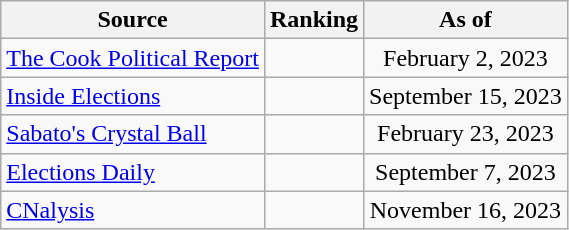<table class="wikitable" style="text-align:center">
<tr>
<th>Source</th>
<th>Ranking</th>
<th>As of</th>
</tr>
<tr>
<td align=left><a href='#'>The Cook Political Report</a></td>
<td></td>
<td>February 2, 2023</td>
</tr>
<tr>
<td align=left><a href='#'>Inside Elections</a></td>
<td></td>
<td>September 15, 2023</td>
</tr>
<tr>
<td align=left><a href='#'>Sabato's Crystal Ball</a></td>
<td></td>
<td>February 23, 2023</td>
</tr>
<tr>
<td align=left><a href='#'>Elections Daily</a></td>
<td></td>
<td>September 7, 2023</td>
</tr>
<tr>
<td align=left><a href='#'>CNalysis</a></td>
<td></td>
<td>November 16, 2023</td>
</tr>
</table>
